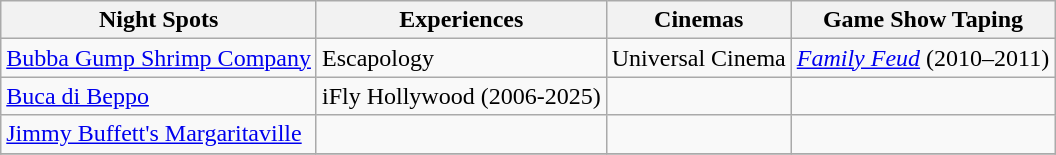<table class="wikitable">
<tr>
<th>Night Spots</th>
<th>Experiences</th>
<th>Cinemas</th>
<th>Game Show Taping</th>
</tr>
<tr>
<td><a href='#'>Bubba Gump Shrimp Company</a></td>
<td>Escapology</td>
<td>Universal Cinema</td>
<td><em><a href='#'>Family Feud</a></em> (2010–2011)</td>
</tr>
<tr>
<td><a href='#'>Buca di Beppo</a></td>
<td>iFly Hollywood (2006-2025)</td>
<td></td>
<td></td>
</tr>
<tr>
<td><a href='#'>Jimmy Buffett's Margaritaville</a></td>
<td></td>
<td></td>
<td></td>
</tr>
<tr>
</tr>
</table>
